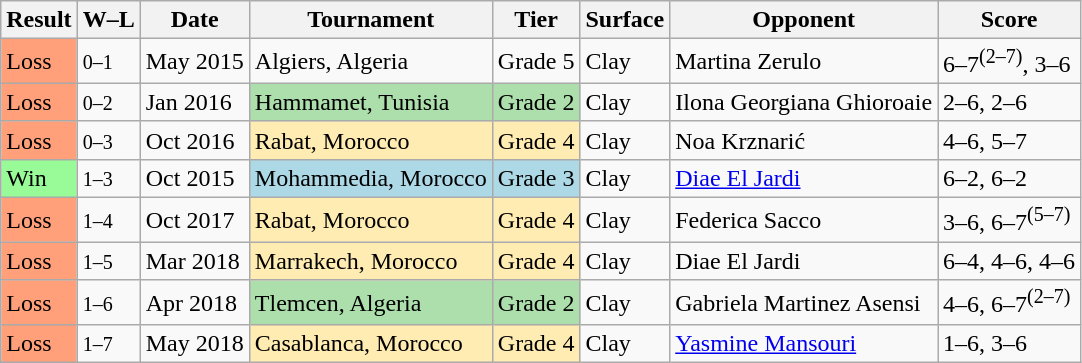<table class="sortable wikitable">
<tr>
<th>Result</th>
<th class="unsortable">W–L</th>
<th>Date</th>
<th>Tournament</th>
<th>Tier</th>
<th>Surface</th>
<th>Opponent</th>
<th class="unsortable">Score</th>
</tr>
<tr>
<td style="background:#ffa07a;">Loss</td>
<td><small>0–1</small></td>
<td>May 2015</td>
<td>Algiers, Algeria</td>
<td>Grade 5</td>
<td>Clay</td>
<td> Martina Zerulo</td>
<td>6–7<sup>(2–7)</sup>, 3–6</td>
</tr>
<tr>
<td style="background:#ffa07a;">Loss</td>
<td><small>0–2</small></td>
<td>Jan 2016</td>
<td bgcolor="#ADDFAD">Hammamet, Tunisia</td>
<td bgcolor="#ADDFAD">Grade 2</td>
<td>Clay</td>
<td> Ilona Georgiana Ghioroaie</td>
<td>2–6, 2–6</td>
</tr>
<tr>
<td style="background:#ffa07a;">Loss</td>
<td><small>0–3</small></td>
<td>Oct 2016</td>
<td bgcolor="#ffecb2">Rabat, Morocco</td>
<td bgcolor="#ffecb2">Grade 4</td>
<td>Clay</td>
<td> Noa Krznarić</td>
<td>4–6, 5–7</td>
</tr>
<tr>
<td bgcolor="98FB98">Win</td>
<td><small>1–3</small></td>
<td>Oct 2015</td>
<td bgcolor="lightblue">Mohammedia, Morocco</td>
<td bgcolor="lightblue">Grade 3</td>
<td>Clay</td>
<td> <a href='#'>Diae El Jardi</a></td>
<td>6–2, 6–2</td>
</tr>
<tr>
<td style="background:#ffa07a;">Loss</td>
<td><small>1–4</small></td>
<td>Oct 2017</td>
<td bgcolor="#ffecb2">Rabat, Morocco</td>
<td bgcolor="#ffecb2">Grade 4</td>
<td>Clay</td>
<td> Federica Sacco</td>
<td>3–6, 6–7<sup>(5–7)</sup></td>
</tr>
<tr>
<td style="background:#ffa07a;">Loss</td>
<td><small>1–5</small></td>
<td>Mar 2018</td>
<td bgcolor="#ffecb2">Marrakech, Morocco</td>
<td bgcolor="#ffecb2">Grade 4</td>
<td>Clay</td>
<td> Diae El Jardi</td>
<td>6–4, 4–6, 4–6</td>
</tr>
<tr>
<td style="background:#ffa07a;">Loss</td>
<td><small>1–6</small></td>
<td>Apr 2018</td>
<td bgcolor="#ADDFAD">Tlemcen, Algeria</td>
<td bgcolor="#ADDFAD">Grade 2</td>
<td>Clay</td>
<td> Gabriela Martinez Asensi</td>
<td>4–6, 6–7<sup>(2–7)</sup></td>
</tr>
<tr>
<td style="background:#ffa07a;">Loss</td>
<td><small>1–7</small></td>
<td>May 2018</td>
<td bgcolor="#ffecb2">Casablanca, Morocco</td>
<td bgcolor="#ffecb2">Grade 4</td>
<td>Clay</td>
<td> <a href='#'>Yasmine Mansouri</a></td>
<td>1–6, 3–6</td>
</tr>
</table>
